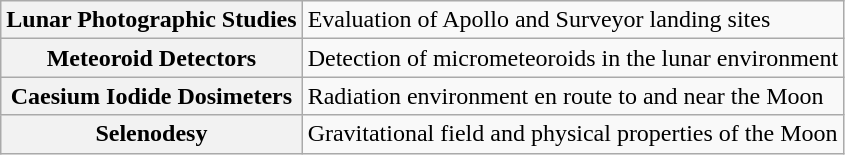<table class="wikitable">
<tr>
<th>Lunar Photographic Studies</th>
<td>Evaluation of Apollo and Surveyor landing sites</td>
</tr>
<tr>
<th>Meteoroid Detectors</th>
<td>Detection of micrometeoroids in the lunar environment</td>
</tr>
<tr>
<th>Caesium Iodide Dosimeters</th>
<td>Radiation environment en route to and near the Moon</td>
</tr>
<tr>
<th>Selenodesy</th>
<td>Gravitational field and physical properties of the Moon</td>
</tr>
</table>
